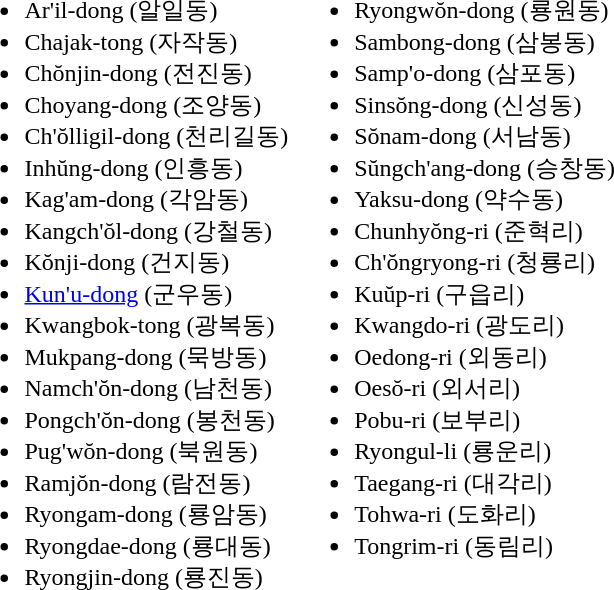<table>
<tr>
<td valign="top"><br><ul><li>Ar'il-dong (알일동)</li><li>Chajak-tong (자작동)</li><li>Chŏnjin-dong (전진동)</li><li>Choyang-dong (조양동)</li><li>Ch'ŏlligil-dong (천리길동)</li><li>Inhŭng-dong (인흥동)</li><li>Kag'am-dong (각암동)</li><li>Kangch'ŏl-dong (강철동)</li><li>Kŏnji-dong (건지동)</li><li><a href='#'>Kun'u-dong</a> (군우동)</li><li>Kwangbok-tong (광복동)</li><li>Mukpang-dong (묵방동)</li><li>Namch'ŏn-dong (남천동)</li><li>Pongch'ŏn-dong (봉천동)</li><li>Pug'wŏn-dong (북원동)</li><li>Ramjŏn-dong (람전동)</li><li>Ryongam-dong (룡암동)</li><li>Ryongdae-dong (룡대동)</li><li>Ryongjin-dong (룡진동)</li></ul></td>
<td valign="top"><br><ul><li>Ryongwŏn-dong (룡원동)</li><li>Sambong-dong (삼봉동)</li><li>Samp'o-dong (삼포동)</li><li>Sinsŏng-dong (신성동)</li><li>Sŏnam-dong (서남동)</li><li>Sŭngch'ang-dong (승창동)</li><li>Yaksu-dong (약수동)</li><li>Chunhyŏng-ri (준혁리)</li><li>Ch'ŏngryong-ri (청룡리)</li><li>Kuŭp-ri (구읍리)</li><li>Kwangdo-ri (광도리)</li><li>Oedong-ri (외동리)</li><li>Oesŏ-ri (외서리)</li><li>Pobu-ri (보부리)</li><li>Ryongul-li (룡운리)</li><li>Taegang-ri (대각리)</li><li>Tohwa-ri (도화리)</li><li>Tongrim-ri (동림리)</li></ul></td>
</tr>
</table>
